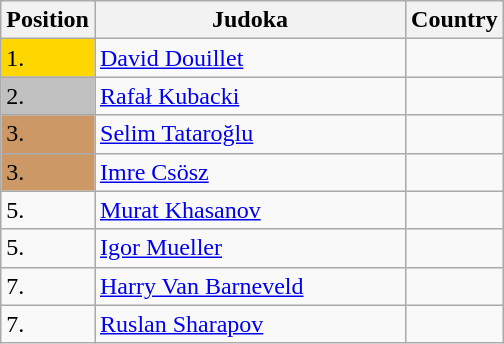<table class=wikitable>
<tr>
<th width=10>Position</th>
<th width=200>Judoka</th>
<th width=10>Country</th>
</tr>
<tr>
<td bgcolor=gold>1.</td>
<td><a href='#'>David Douillet</a></td>
<td></td>
</tr>
<tr>
<td bgcolor="silver">2.</td>
<td><a href='#'>Rafał Kubacki</a></td>
<td></td>
</tr>
<tr>
<td bgcolor="CC9966">3.</td>
<td><a href='#'>Selim Tataroğlu</a></td>
<td></td>
</tr>
<tr>
<td bgcolor="CC9966">3.</td>
<td><a href='#'>Imre Csösz</a></td>
<td></td>
</tr>
<tr>
<td>5.</td>
<td><a href='#'>Murat Khasanov</a></td>
<td></td>
</tr>
<tr>
<td>5.</td>
<td><a href='#'>Igor Mueller</a></td>
<td></td>
</tr>
<tr>
<td>7.</td>
<td><a href='#'>Harry Van Barneveld</a></td>
<td></td>
</tr>
<tr>
<td>7.</td>
<td><a href='#'>Ruslan Sharapov</a></td>
<td></td>
</tr>
</table>
